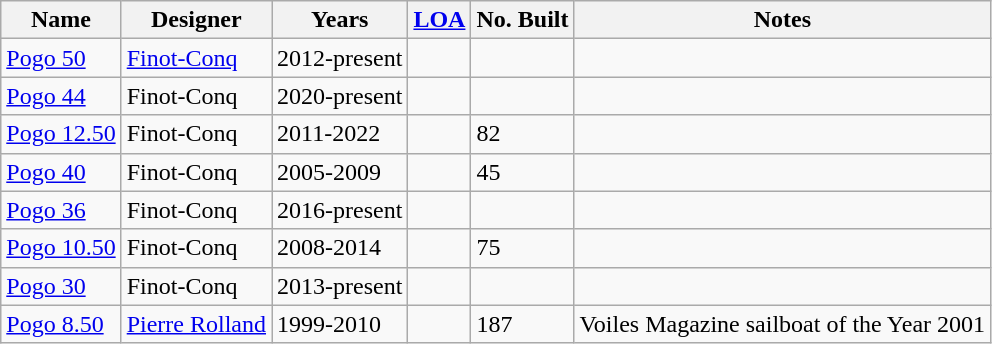<table class="wikitable sortable">
<tr>
<th class="unsortable">Name</th>
<th>Designer</th>
<th>Years</th>
<th><a href='#'>LOA</a></th>
<th>No. Built</th>
<th class="unsortable">Notes</th>
</tr>
<tr>
<td><a href='#'>Pogo 50</a></td>
<td><a href='#'>Finot-Conq</a></td>
<td>2012-present</td>
<td></td>
<td></td>
<td></td>
</tr>
<tr>
<td><a href='#'>Pogo 44</a></td>
<td>Finot-Conq</td>
<td>2020-present</td>
<td></td>
<td></td>
<td></td>
</tr>
<tr>
<td><a href='#'>Pogo 12.50</a></td>
<td>Finot-Conq</td>
<td>2011-2022</td>
<td></td>
<td>82</td>
<td></td>
</tr>
<tr>
<td><a href='#'>Pogo 40</a></td>
<td>Finot-Conq</td>
<td>2005-2009</td>
<td></td>
<td>45</td>
<td></td>
</tr>
<tr>
<td><a href='#'>Pogo 36</a></td>
<td>Finot-Conq</td>
<td>2016-present</td>
<td></td>
<td></td>
<td></td>
</tr>
<tr>
<td><a href='#'>Pogo 10.50</a></td>
<td>Finot-Conq</td>
<td>2008-2014</td>
<td></td>
<td>75</td>
<td></td>
</tr>
<tr>
<td><a href='#'>Pogo 30</a></td>
<td>Finot-Conq</td>
<td>2013-present</td>
<td></td>
<td></td>
<td></td>
</tr>
<tr>
<td><a href='#'>Pogo 8.50</a></td>
<td><a href='#'>Pierre Rolland</a></td>
<td>1999-2010</td>
<td></td>
<td>187</td>
<td>Voiles Magazine sailboat of the Year 2001</td>
</tr>
</table>
